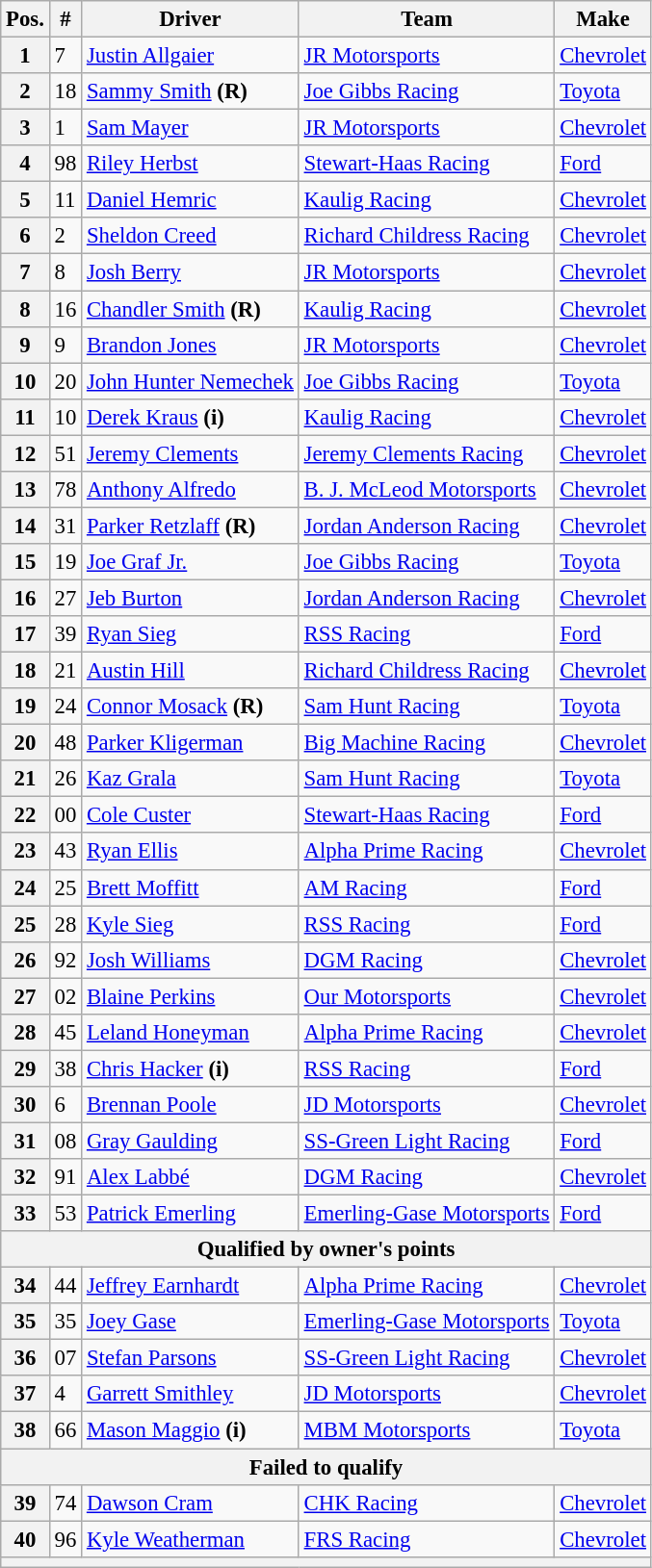<table class="wikitable" style="font-size:95%">
<tr>
<th>Pos.</th>
<th>#</th>
<th>Driver</th>
<th>Team</th>
<th>Make</th>
</tr>
<tr>
<th>1</th>
<td>7</td>
<td><a href='#'>Justin Allgaier</a></td>
<td><a href='#'>JR Motorsports</a></td>
<td><a href='#'>Chevrolet</a></td>
</tr>
<tr>
<th>2</th>
<td>18</td>
<td><a href='#'>Sammy Smith</a> <strong>(R)</strong></td>
<td><a href='#'>Joe Gibbs Racing</a></td>
<td><a href='#'>Toyota</a></td>
</tr>
<tr>
<th>3</th>
<td>1</td>
<td><a href='#'>Sam Mayer</a></td>
<td><a href='#'>JR Motorsports</a></td>
<td><a href='#'>Chevrolet</a></td>
</tr>
<tr>
<th>4</th>
<td>98</td>
<td><a href='#'>Riley Herbst</a></td>
<td><a href='#'>Stewart-Haas Racing</a></td>
<td><a href='#'>Ford</a></td>
</tr>
<tr>
<th>5</th>
<td>11</td>
<td><a href='#'>Daniel Hemric</a></td>
<td><a href='#'>Kaulig Racing</a></td>
<td><a href='#'>Chevrolet</a></td>
</tr>
<tr>
<th>6</th>
<td>2</td>
<td><a href='#'>Sheldon Creed</a></td>
<td><a href='#'>Richard Childress Racing</a></td>
<td><a href='#'>Chevrolet</a></td>
</tr>
<tr>
<th>7</th>
<td>8</td>
<td><a href='#'>Josh Berry</a></td>
<td><a href='#'>JR Motorsports</a></td>
<td><a href='#'>Chevrolet</a></td>
</tr>
<tr>
<th>8</th>
<td>16</td>
<td><a href='#'>Chandler Smith</a> <strong>(R)</strong></td>
<td><a href='#'>Kaulig Racing</a></td>
<td><a href='#'>Chevrolet</a></td>
</tr>
<tr>
<th>9</th>
<td>9</td>
<td><a href='#'>Brandon Jones</a></td>
<td><a href='#'>JR Motorsports</a></td>
<td><a href='#'>Chevrolet</a></td>
</tr>
<tr>
<th>10</th>
<td>20</td>
<td><a href='#'>John Hunter Nemechek</a></td>
<td><a href='#'>Joe Gibbs Racing</a></td>
<td><a href='#'>Toyota</a></td>
</tr>
<tr>
<th>11</th>
<td>10</td>
<td><a href='#'>Derek Kraus</a> <strong>(i)</strong></td>
<td><a href='#'>Kaulig Racing</a></td>
<td><a href='#'>Chevrolet</a></td>
</tr>
<tr>
<th>12</th>
<td>51</td>
<td><a href='#'>Jeremy Clements</a></td>
<td><a href='#'>Jeremy Clements Racing</a></td>
<td><a href='#'>Chevrolet</a></td>
</tr>
<tr>
<th>13</th>
<td>78</td>
<td><a href='#'>Anthony Alfredo</a></td>
<td><a href='#'>B. J. McLeod Motorsports</a></td>
<td><a href='#'>Chevrolet</a></td>
</tr>
<tr>
<th>14</th>
<td>31</td>
<td><a href='#'>Parker Retzlaff</a> <strong>(R)</strong></td>
<td><a href='#'>Jordan Anderson Racing</a></td>
<td><a href='#'>Chevrolet</a></td>
</tr>
<tr>
<th>15</th>
<td>19</td>
<td><a href='#'>Joe Graf Jr.</a></td>
<td><a href='#'>Joe Gibbs Racing</a></td>
<td><a href='#'>Toyota</a></td>
</tr>
<tr>
<th>16</th>
<td>27</td>
<td><a href='#'>Jeb Burton</a></td>
<td><a href='#'>Jordan Anderson Racing</a></td>
<td><a href='#'>Chevrolet</a></td>
</tr>
<tr>
<th>17</th>
<td>39</td>
<td><a href='#'>Ryan Sieg</a></td>
<td><a href='#'>RSS Racing</a></td>
<td><a href='#'>Ford</a></td>
</tr>
<tr>
<th>18</th>
<td>21</td>
<td><a href='#'>Austin Hill</a></td>
<td><a href='#'>Richard Childress Racing</a></td>
<td><a href='#'>Chevrolet</a></td>
</tr>
<tr>
<th>19</th>
<td>24</td>
<td><a href='#'>Connor Mosack</a> <strong>(R)</strong></td>
<td><a href='#'>Sam Hunt Racing</a></td>
<td><a href='#'>Toyota</a></td>
</tr>
<tr>
<th>20</th>
<td>48</td>
<td><a href='#'>Parker Kligerman</a></td>
<td><a href='#'>Big Machine Racing</a></td>
<td><a href='#'>Chevrolet</a></td>
</tr>
<tr>
<th>21</th>
<td>26</td>
<td><a href='#'>Kaz Grala</a></td>
<td><a href='#'>Sam Hunt Racing</a></td>
<td><a href='#'>Toyota</a></td>
</tr>
<tr>
<th>22</th>
<td>00</td>
<td><a href='#'>Cole Custer</a></td>
<td><a href='#'>Stewart-Haas Racing</a></td>
<td><a href='#'>Ford</a></td>
</tr>
<tr>
<th>23</th>
<td>43</td>
<td><a href='#'>Ryan Ellis</a></td>
<td><a href='#'>Alpha Prime Racing</a></td>
<td><a href='#'>Chevrolet</a></td>
</tr>
<tr>
<th>24</th>
<td>25</td>
<td><a href='#'>Brett Moffitt</a></td>
<td><a href='#'>AM Racing</a></td>
<td><a href='#'>Ford</a></td>
</tr>
<tr>
<th>25</th>
<td>28</td>
<td><a href='#'>Kyle Sieg</a></td>
<td><a href='#'>RSS Racing</a></td>
<td><a href='#'>Ford</a></td>
</tr>
<tr>
<th>26</th>
<td>92</td>
<td><a href='#'>Josh Williams</a></td>
<td><a href='#'>DGM Racing</a></td>
<td><a href='#'>Chevrolet</a></td>
</tr>
<tr>
<th>27</th>
<td>02</td>
<td><a href='#'>Blaine Perkins</a></td>
<td><a href='#'>Our Motorsports</a></td>
<td><a href='#'>Chevrolet</a></td>
</tr>
<tr>
<th>28</th>
<td>45</td>
<td><a href='#'>Leland Honeyman</a></td>
<td><a href='#'>Alpha Prime Racing</a></td>
<td><a href='#'>Chevrolet</a></td>
</tr>
<tr>
<th>29</th>
<td>38</td>
<td><a href='#'>Chris Hacker</a> <strong>(i)</strong></td>
<td><a href='#'>RSS Racing</a></td>
<td><a href='#'>Ford</a></td>
</tr>
<tr>
<th>30</th>
<td>6</td>
<td><a href='#'>Brennan Poole</a></td>
<td><a href='#'>JD Motorsports</a></td>
<td><a href='#'>Chevrolet</a></td>
</tr>
<tr>
<th>31</th>
<td>08</td>
<td><a href='#'>Gray Gaulding</a></td>
<td><a href='#'>SS-Green Light Racing</a></td>
<td><a href='#'>Ford</a></td>
</tr>
<tr>
<th>32</th>
<td>91</td>
<td><a href='#'>Alex Labbé</a></td>
<td><a href='#'>DGM Racing</a></td>
<td><a href='#'>Chevrolet</a></td>
</tr>
<tr>
<th>33</th>
<td>53</td>
<td><a href='#'>Patrick Emerling</a></td>
<td><a href='#'>Emerling-Gase Motorsports</a></td>
<td><a href='#'>Ford</a></td>
</tr>
<tr>
<th colspan="5">Qualified by owner's points</th>
</tr>
<tr>
<th>34</th>
<td>44</td>
<td><a href='#'>Jeffrey Earnhardt</a></td>
<td><a href='#'>Alpha Prime Racing</a></td>
<td><a href='#'>Chevrolet</a></td>
</tr>
<tr>
<th>35</th>
<td>35</td>
<td><a href='#'>Joey Gase</a></td>
<td><a href='#'>Emerling-Gase Motorsports</a></td>
<td><a href='#'>Toyota</a></td>
</tr>
<tr>
<th>36</th>
<td>07</td>
<td><a href='#'>Stefan Parsons</a></td>
<td><a href='#'>SS-Green Light Racing</a></td>
<td><a href='#'>Chevrolet</a></td>
</tr>
<tr>
<th>37</th>
<td>4</td>
<td><a href='#'>Garrett Smithley</a></td>
<td><a href='#'>JD Motorsports</a></td>
<td><a href='#'>Chevrolet</a></td>
</tr>
<tr>
<th>38</th>
<td>66</td>
<td><a href='#'>Mason Maggio</a> <strong>(i)</strong></td>
<td><a href='#'>MBM Motorsports</a></td>
<td><a href='#'>Toyota</a></td>
</tr>
<tr>
<th colspan="5">Failed to qualify</th>
</tr>
<tr>
<th>39</th>
<td>74</td>
<td><a href='#'>Dawson Cram</a></td>
<td><a href='#'>CHK Racing</a></td>
<td><a href='#'>Chevrolet</a></td>
</tr>
<tr>
<th>40</th>
<td>96</td>
<td><a href='#'>Kyle Weatherman</a></td>
<td><a href='#'>FRS Racing</a></td>
<td><a href='#'>Chevrolet</a></td>
</tr>
<tr>
<th colspan="5"></th>
</tr>
</table>
